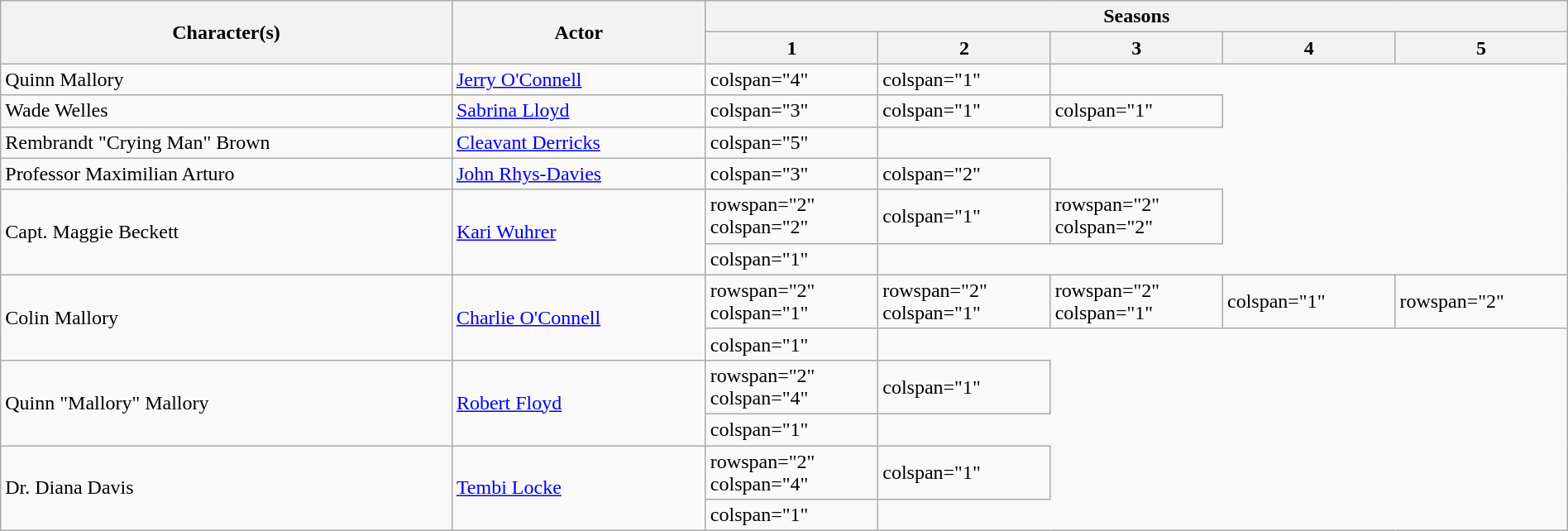<table class="wikitable sortable" width="100%">
<tr>
<th rowspan="2">Character(s)</th>
<th rowspan="2">Actor</th>
<th colspan="5">Seasons</th>
</tr>
<tr>
<th width="11%">1</th>
<th width="11%">2</th>
<th width="11%">3</th>
<th width="11%">4</th>
<th width="11%">5</th>
</tr>
<tr>
<td>Quinn Mallory</td>
<td><a href='#'>Jerry O'Connell</a></td>
<td>colspan="4" </td>
<td>colspan="1" </td>
</tr>
<tr>
<td>Wade Welles</td>
<td><a href='#'>Sabrina Lloyd</a></td>
<td>colspan="3" </td>
<td>colspan="1" </td>
<td>colspan="1" </td>
</tr>
<tr>
<td>Rembrandt "Crying Man" Brown</td>
<td><a href='#'>Cleavant Derricks</a></td>
<td>colspan="5" </td>
</tr>
<tr>
<td>Professor Maximilian Arturo</td>
<td><a href='#'>John Rhys-Davies</a></td>
<td>colspan="3" </td>
<td>colspan="2" </td>
</tr>
<tr>
<td rowspan="2">Capt. Maggie Beckett</td>
<td rowspan="2"><a href='#'>Kari Wuhrer</a></td>
<td>rowspan="2" colspan="2" </td>
<td>colspan="1" </td>
<td>rowspan="2" colspan="2" </td>
</tr>
<tr>
<td>colspan="1" </td>
</tr>
<tr>
<td rowspan="2">Colin Mallory</td>
<td rowspan="2"><a href='#'>Charlie O'Connell</a></td>
<td>rowspan="2" colspan="1" </td>
<td>rowspan="2" colspan="1" </td>
<td>rowspan="2" colspan="1" </td>
<td>colspan="1" </td>
<td>rowspan="2" </td>
</tr>
<tr>
<td>colspan="1" </td>
</tr>
<tr>
<td rowspan="2">Quinn "Mallory" Mallory</td>
<td rowspan="2"><a href='#'>Robert Floyd</a></td>
<td>rowspan="2" colspan="4" </td>
<td>colspan="1" </td>
</tr>
<tr>
<td>colspan="1" </td>
</tr>
<tr>
<td rowspan="2">Dr. Diana Davis</td>
<td rowspan="2"><a href='#'>Tembi Locke</a></td>
<td>rowspan="2" colspan="4" </td>
<td>colspan="1" </td>
</tr>
<tr>
<td>colspan="1" </td>
</tr>
</table>
